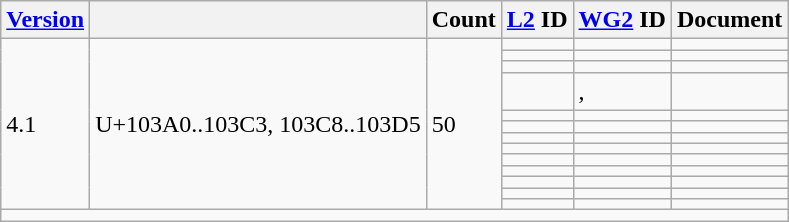<table class="wikitable sticky-header">
<tr>
<th><a href='#'>Version</a></th>
<th></th>
<th>Count</th>
<th><a href='#'>L2</a> ID</th>
<th><a href='#'>WG2</a> ID</th>
<th>Document</th>
</tr>
<tr>
<td rowspan="13">4.1</td>
<td rowspan="13">U+103A0..103C3, 103C8..103D5</td>
<td rowspan="13">50</td>
<td></td>
<td></td>
<td></td>
</tr>
<tr>
<td></td>
<td></td>
<td></td>
</tr>
<tr>
<td></td>
<td></td>
<td></td>
</tr>
<tr>
<td></td>
<td>, </td>
<td></td>
</tr>
<tr>
<td></td>
<td></td>
<td></td>
</tr>
<tr>
<td></td>
<td></td>
<td></td>
</tr>
<tr>
<td></td>
<td></td>
<td></td>
</tr>
<tr>
<td></td>
<td></td>
<td></td>
</tr>
<tr>
<td></td>
<td></td>
<td></td>
</tr>
<tr>
<td></td>
<td></td>
<td></td>
</tr>
<tr>
<td></td>
<td></td>
<td></td>
</tr>
<tr>
<td></td>
<td></td>
<td></td>
</tr>
<tr>
<td></td>
<td></td>
<td></td>
</tr>
<tr class="sortbottom">
<td colspan="6"></td>
</tr>
</table>
